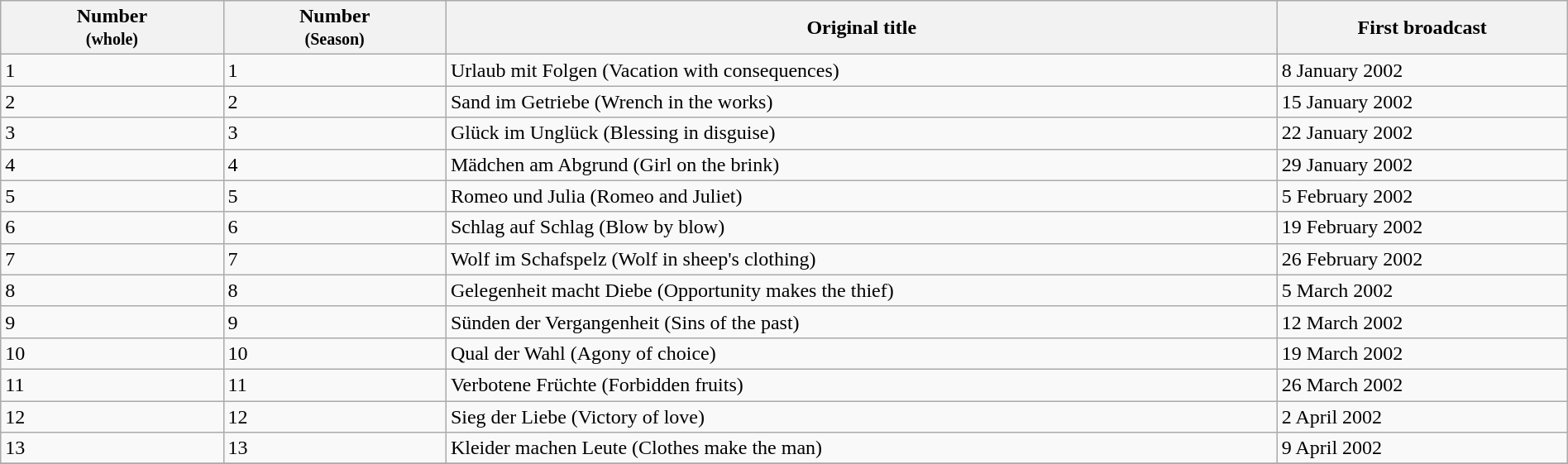<table class="wikitable" width="100%">
<tr>
<th width="75"><strong>Number</strong><br> <small> (whole) </small></th>
<th width="75"><strong>Number</strong><br> <small> (Season) </small></th>
<th width="300">Original title</th>
<th width="100">First broadcast</th>
</tr>
<tr>
<td>1</td>
<td>1</td>
<td>Urlaub mit Folgen (Vacation with consequences)</td>
<td>8 January 2002</td>
</tr>
<tr>
<td>2</td>
<td>2</td>
<td>Sand im Getriebe (Wrench in the works)</td>
<td>15 January 2002</td>
</tr>
<tr>
<td>3</td>
<td>3</td>
<td>Glück im Unglück (Blessing in disguise)</td>
<td>22 January 2002</td>
</tr>
<tr>
<td>4</td>
<td>4</td>
<td>Mädchen am Abgrund (Girl on the brink)</td>
<td>29 January 2002</td>
</tr>
<tr>
<td>5</td>
<td>5</td>
<td>Romeo und Julia (Romeo and Juliet)</td>
<td>5 February 2002</td>
</tr>
<tr>
<td>6</td>
<td>6</td>
<td>Schlag auf Schlag (Blow by blow)</td>
<td>19 February 2002</td>
</tr>
<tr>
<td>7</td>
<td>7</td>
<td>Wolf im Schafspelz (Wolf in sheep's clothing)</td>
<td>26 February 2002</td>
</tr>
<tr>
<td>8</td>
<td>8</td>
<td>Gelegenheit macht Diebe (Opportunity makes the thief)</td>
<td>5 March 2002</td>
</tr>
<tr>
<td>9</td>
<td>9</td>
<td>Sünden der Vergangenheit (Sins of the past)</td>
<td>12 March 2002</td>
</tr>
<tr>
<td>10</td>
<td>10</td>
<td>Qual der Wahl (Agony of choice)</td>
<td>19 March 2002</td>
</tr>
<tr>
<td>11</td>
<td>11</td>
<td>Verbotene Früchte (Forbidden fruits)</td>
<td>26 March 2002</td>
</tr>
<tr>
<td>12</td>
<td>12</td>
<td>Sieg der Liebe (Victory of love)</td>
<td>2 April 2002</td>
</tr>
<tr>
<td>13</td>
<td>13</td>
<td>Kleider machen Leute (Clothes make the man)</td>
<td>9 April 2002</td>
</tr>
<tr>
</tr>
</table>
